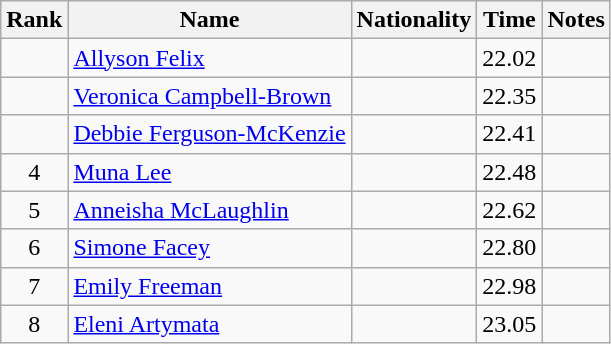<table class="wikitable sortable" style="text-align:center">
<tr>
<th>Rank</th>
<th>Name</th>
<th>Nationality</th>
<th>Time</th>
<th>Notes</th>
</tr>
<tr>
<td></td>
<td align=left><a href='#'>Allyson Felix</a></td>
<td align=left></td>
<td>22.02</td>
<td></td>
</tr>
<tr>
<td></td>
<td align=left><a href='#'>Veronica Campbell-Brown</a></td>
<td align=left></td>
<td>22.35</td>
<td></td>
</tr>
<tr>
<td></td>
<td align=left><a href='#'>Debbie Ferguson-McKenzie</a></td>
<td align=left></td>
<td>22.41</td>
<td></td>
</tr>
<tr>
<td>4</td>
<td align=left><a href='#'>Muna Lee</a></td>
<td align=left></td>
<td>22.48</td>
<td></td>
</tr>
<tr>
<td>5</td>
<td align=left><a href='#'>Anneisha McLaughlin</a></td>
<td align=left></td>
<td>22.62</td>
<td></td>
</tr>
<tr>
<td>6</td>
<td align=left><a href='#'>Simone Facey</a></td>
<td align=left></td>
<td>22.80</td>
<td></td>
</tr>
<tr>
<td>7</td>
<td align=left><a href='#'>Emily Freeman</a></td>
<td align=left></td>
<td>22.98</td>
<td></td>
</tr>
<tr>
<td>8</td>
<td align=left><a href='#'>Eleni Artymata</a></td>
<td align=left></td>
<td>23.05</td>
<td></td>
</tr>
</table>
